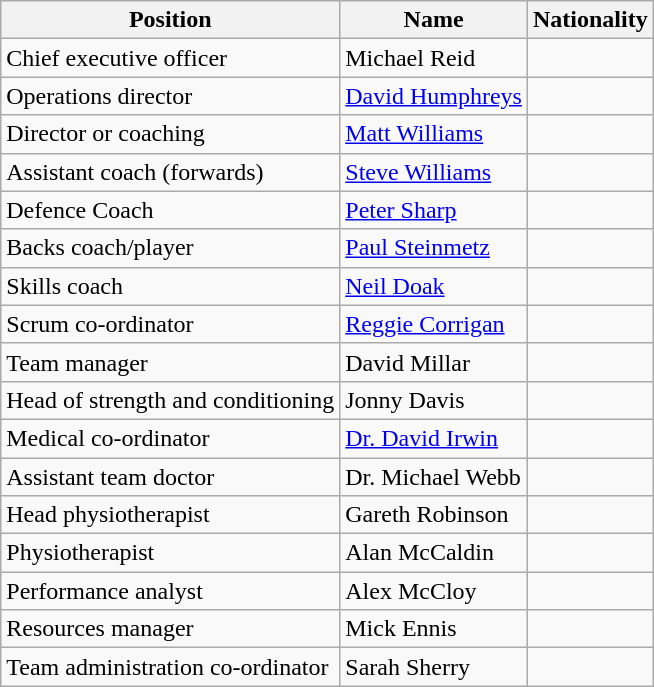<table class="wikitable">
<tr>
<th>Position</th>
<th>Name</th>
<th>Nationality</th>
</tr>
<tr>
<td>Chief executive officer</td>
<td>Michael Reid</td>
<td></td>
</tr>
<tr>
<td>Operations director</td>
<td><a href='#'>David Humphreys</a></td>
<td></td>
</tr>
<tr>
<td>Director or coaching</td>
<td><a href='#'>Matt Williams</a></td>
<td></td>
</tr>
<tr>
<td>Assistant coach (forwards)</td>
<td><a href='#'>Steve Williams</a></td>
<td></td>
</tr>
<tr>
<td>Defence Coach</td>
<td><a href='#'>Peter Sharp</a></td>
<td></td>
</tr>
<tr>
<td>Backs coach/player</td>
<td><a href='#'>Paul Steinmetz</a></td>
<td></td>
</tr>
<tr>
<td>Skills coach</td>
<td><a href='#'>Neil Doak</a></td>
<td></td>
</tr>
<tr>
<td>Scrum co-ordinator</td>
<td><a href='#'>Reggie Corrigan</a></td>
<td></td>
</tr>
<tr>
<td>Team manager</td>
<td>David Millar</td>
<td></td>
</tr>
<tr>
<td>Head of strength and conditioning</td>
<td>Jonny Davis</td>
<td></td>
</tr>
<tr>
<td>Medical co-ordinator</td>
<td><a href='#'>Dr. David Irwin</a></td>
<td></td>
</tr>
<tr>
<td>Assistant team doctor</td>
<td>Dr. Michael Webb</td>
<td></td>
</tr>
<tr>
<td>Head physiotherapist</td>
<td>Gareth Robinson</td>
<td></td>
</tr>
<tr>
<td>Physiotherapist</td>
<td>Alan McCaldin</td>
<td></td>
</tr>
<tr>
<td>Performance analyst</td>
<td>Alex McCloy</td>
<td></td>
</tr>
<tr>
<td>Resources manager</td>
<td>Mick Ennis</td>
<td></td>
</tr>
<tr>
<td>Team administration co-ordinator</td>
<td>Sarah Sherry</td>
<td></td>
</tr>
</table>
